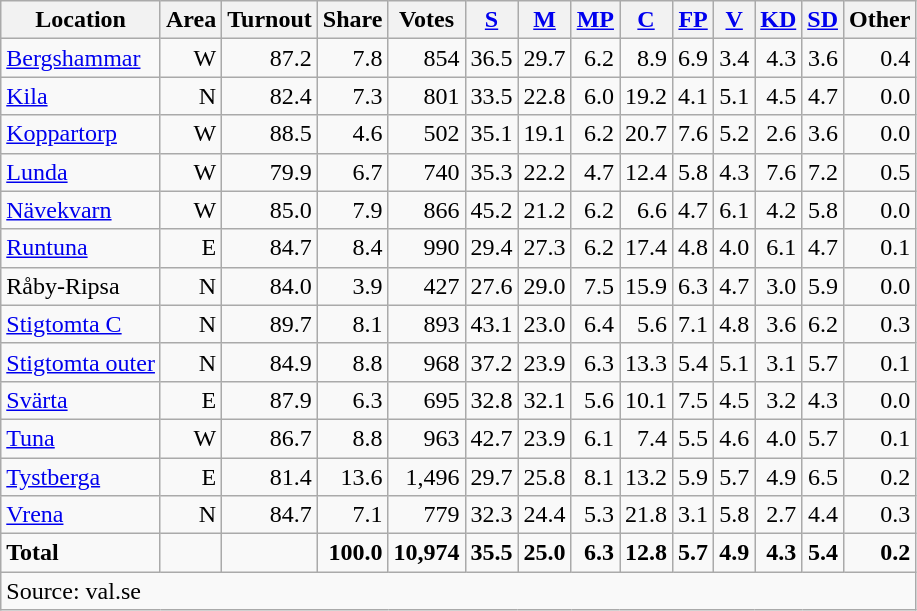<table class="wikitable sortable" style=text-align:right>
<tr>
<th>Location</th>
<th>Area</th>
<th>Turnout</th>
<th>Share</th>
<th>Votes</th>
<th><a href='#'>S</a></th>
<th><a href='#'>M</a></th>
<th><a href='#'>MP</a></th>
<th><a href='#'>C</a></th>
<th><a href='#'>FP</a></th>
<th><a href='#'>V</a></th>
<th><a href='#'>KD</a></th>
<th><a href='#'>SD</a></th>
<th>Other</th>
</tr>
<tr>
<td align=left><a href='#'>Bergshammar</a></td>
<td>W</td>
<td>87.2</td>
<td>7.8</td>
<td>854</td>
<td>36.5</td>
<td>29.7</td>
<td>6.2</td>
<td>8.9</td>
<td>6.9</td>
<td>3.4</td>
<td>4.3</td>
<td>3.6</td>
<td>0.4</td>
</tr>
<tr>
<td align=left><a href='#'>Kila</a></td>
<td>N</td>
<td>82.4</td>
<td>7.3</td>
<td>801</td>
<td>33.5</td>
<td>22.8</td>
<td>6.0</td>
<td>19.2</td>
<td>4.1</td>
<td>5.1</td>
<td>4.5</td>
<td>4.7</td>
<td>0.0</td>
</tr>
<tr>
<td align=left><a href='#'>Koppartorp</a></td>
<td>W</td>
<td>88.5</td>
<td>4.6</td>
<td>502</td>
<td>35.1</td>
<td>19.1</td>
<td>6.2</td>
<td>20.7</td>
<td>7.6</td>
<td>5.2</td>
<td>2.6</td>
<td>3.6</td>
<td>0.0</td>
</tr>
<tr>
<td align=left><a href='#'>Lunda</a></td>
<td>W</td>
<td>79.9</td>
<td>6.7</td>
<td>740</td>
<td>35.3</td>
<td>22.2</td>
<td>4.7</td>
<td>12.4</td>
<td>5.8</td>
<td>4.3</td>
<td>7.6</td>
<td>7.2</td>
<td>0.5</td>
</tr>
<tr>
<td align=left><a href='#'>Nävekvarn</a></td>
<td>W</td>
<td>85.0</td>
<td>7.9</td>
<td>866</td>
<td>45.2</td>
<td>21.2</td>
<td>6.2</td>
<td>6.6</td>
<td>4.7</td>
<td>6.1</td>
<td>4.2</td>
<td>5.8</td>
<td>0.0</td>
</tr>
<tr>
<td align=left><a href='#'>Runtuna</a></td>
<td>E</td>
<td>84.7</td>
<td>8.4</td>
<td>990</td>
<td>29.4</td>
<td>27.3</td>
<td>6.2</td>
<td>17.4</td>
<td>4.8</td>
<td>4.0</td>
<td>6.1</td>
<td>4.7</td>
<td>0.1</td>
</tr>
<tr>
<td align=left>Råby-Ripsa</td>
<td>N</td>
<td>84.0</td>
<td>3.9</td>
<td>427</td>
<td>27.6</td>
<td>29.0</td>
<td>7.5</td>
<td>15.9</td>
<td>6.3</td>
<td>4.7</td>
<td>3.0</td>
<td>5.9</td>
<td>0.0</td>
</tr>
<tr>
<td align=left><a href='#'>Stigtomta C</a></td>
<td>N</td>
<td>89.7</td>
<td>8.1</td>
<td>893</td>
<td>43.1</td>
<td>23.0</td>
<td>6.4</td>
<td>5.6</td>
<td>7.1</td>
<td>4.8</td>
<td>3.6</td>
<td>6.2</td>
<td>0.3</td>
</tr>
<tr>
<td align=left><a href='#'>Stigtomta outer</a></td>
<td>N</td>
<td>84.9</td>
<td>8.8</td>
<td>968</td>
<td>37.2</td>
<td>23.9</td>
<td>6.3</td>
<td>13.3</td>
<td>5.4</td>
<td>5.1</td>
<td>3.1</td>
<td>5.7</td>
<td>0.1</td>
</tr>
<tr>
<td align=left><a href='#'>Svärta</a></td>
<td>E</td>
<td>87.9</td>
<td>6.3</td>
<td>695</td>
<td>32.8</td>
<td>32.1</td>
<td>5.6</td>
<td>10.1</td>
<td>7.5</td>
<td>4.5</td>
<td>3.2</td>
<td>4.3</td>
<td>0.0</td>
</tr>
<tr>
<td align=left><a href='#'>Tuna</a></td>
<td>W</td>
<td>86.7</td>
<td>8.8</td>
<td>963</td>
<td>42.7</td>
<td>23.9</td>
<td>6.1</td>
<td>7.4</td>
<td>5.5</td>
<td>4.6</td>
<td>4.0</td>
<td>5.7</td>
<td>0.1</td>
</tr>
<tr>
<td align=left><a href='#'>Tystberga</a></td>
<td>E</td>
<td>81.4</td>
<td>13.6</td>
<td>1,496</td>
<td>29.7</td>
<td>25.8</td>
<td>8.1</td>
<td>13.2</td>
<td>5.9</td>
<td>5.7</td>
<td>4.9</td>
<td>6.5</td>
<td>0.2</td>
</tr>
<tr>
<td align=left><a href='#'>Vrena</a></td>
<td>N</td>
<td>84.7</td>
<td>7.1</td>
<td>779</td>
<td>32.3</td>
<td>24.4</td>
<td>5.3</td>
<td>21.8</td>
<td>3.1</td>
<td>5.8</td>
<td>2.7</td>
<td>4.4</td>
<td>0.3</td>
</tr>
<tr>
<td align=left><strong>Total</strong></td>
<td></td>
<td></td>
<td><strong>100.0</strong></td>
<td><strong>10,974</strong></td>
<td><strong>35.5</strong></td>
<td><strong>25.0</strong></td>
<td><strong>6.3</strong></td>
<td><strong>12.8</strong></td>
<td><strong>5.7</strong></td>
<td><strong>4.9</strong></td>
<td><strong>4.3</strong></td>
<td><strong>5.4</strong></td>
<td><strong>0.2</strong></td>
</tr>
<tr>
<td align=left colspan=14>Source: val.se </td>
</tr>
</table>
